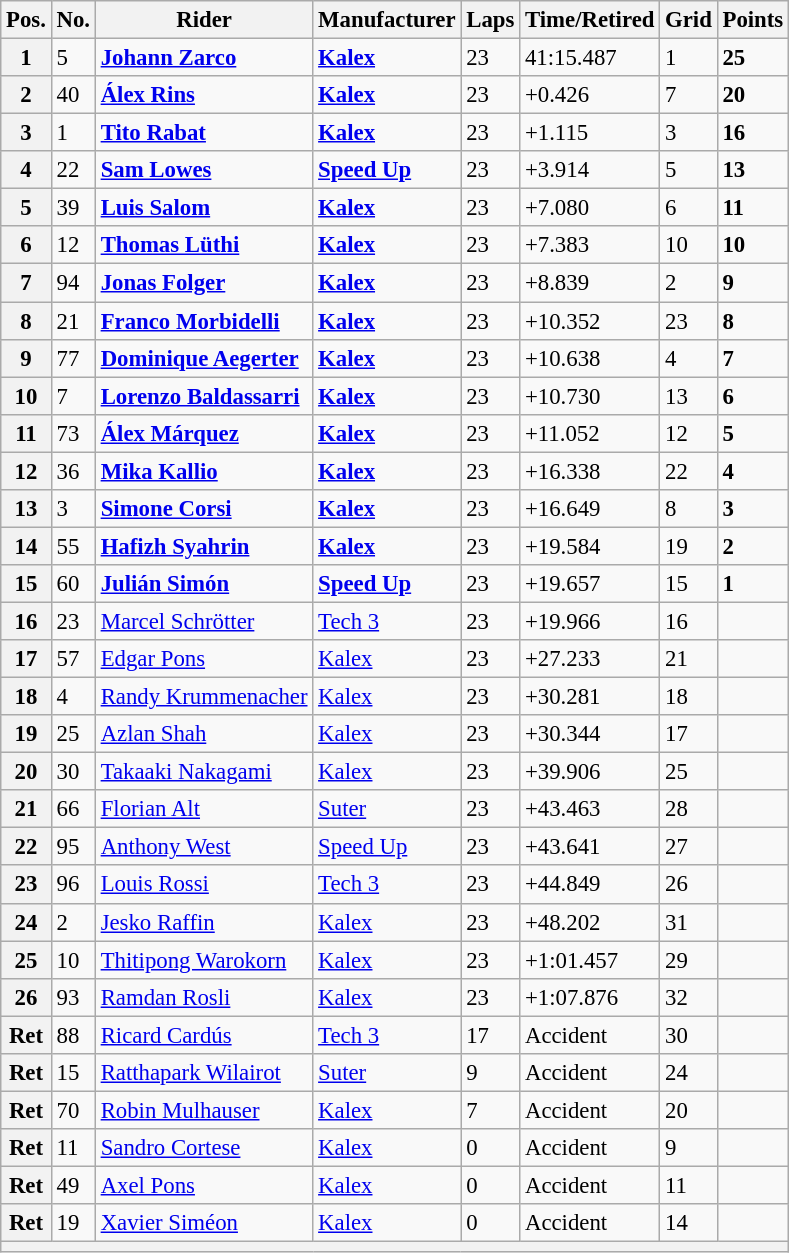<table class="wikitable" style="font-size: 95%;">
<tr>
<th>Pos.</th>
<th>No.</th>
<th>Rider</th>
<th>Manufacturer</th>
<th>Laps</th>
<th>Time/Retired</th>
<th>Grid</th>
<th>Points</th>
</tr>
<tr>
<th>1</th>
<td>5</td>
<td> <strong><a href='#'>Johann Zarco</a></strong></td>
<td><strong><a href='#'>Kalex</a></strong></td>
<td>23</td>
<td>41:15.487</td>
<td>1</td>
<td><strong>25</strong></td>
</tr>
<tr>
<th>2</th>
<td>40</td>
<td> <strong><a href='#'>Álex Rins</a></strong></td>
<td><strong><a href='#'>Kalex</a></strong></td>
<td>23</td>
<td>+0.426</td>
<td>7</td>
<td><strong>20</strong></td>
</tr>
<tr>
<th>3</th>
<td>1</td>
<td> <strong><a href='#'>Tito Rabat</a></strong></td>
<td><strong><a href='#'>Kalex</a></strong></td>
<td>23</td>
<td>+1.115</td>
<td>3</td>
<td><strong>16</strong></td>
</tr>
<tr>
<th>4</th>
<td>22</td>
<td> <strong><a href='#'>Sam Lowes</a></strong></td>
<td><strong><a href='#'>Speed Up</a></strong></td>
<td>23</td>
<td>+3.914</td>
<td>5</td>
<td><strong>13</strong></td>
</tr>
<tr>
<th>5</th>
<td>39</td>
<td> <strong><a href='#'>Luis Salom</a></strong></td>
<td><strong><a href='#'>Kalex</a></strong></td>
<td>23</td>
<td>+7.080</td>
<td>6</td>
<td><strong>11</strong></td>
</tr>
<tr>
<th>6</th>
<td>12</td>
<td> <strong><a href='#'>Thomas Lüthi</a></strong></td>
<td><strong><a href='#'>Kalex</a></strong></td>
<td>23</td>
<td>+7.383</td>
<td>10</td>
<td><strong>10</strong></td>
</tr>
<tr>
<th>7</th>
<td>94</td>
<td> <strong><a href='#'>Jonas Folger</a></strong></td>
<td><strong><a href='#'>Kalex</a></strong></td>
<td>23</td>
<td>+8.839</td>
<td>2</td>
<td><strong>9</strong></td>
</tr>
<tr>
<th>8</th>
<td>21</td>
<td> <strong><a href='#'>Franco Morbidelli</a></strong></td>
<td><strong><a href='#'>Kalex</a></strong></td>
<td>23</td>
<td>+10.352</td>
<td>23</td>
<td><strong>8</strong></td>
</tr>
<tr>
<th>9</th>
<td>77</td>
<td> <strong><a href='#'>Dominique Aegerter</a></strong></td>
<td><strong><a href='#'>Kalex</a></strong></td>
<td>23</td>
<td>+10.638</td>
<td>4</td>
<td><strong>7</strong></td>
</tr>
<tr>
<th>10</th>
<td>7</td>
<td> <strong><a href='#'>Lorenzo Baldassarri</a></strong></td>
<td><strong><a href='#'>Kalex</a></strong></td>
<td>23</td>
<td>+10.730</td>
<td>13</td>
<td><strong>6</strong></td>
</tr>
<tr>
<th>11</th>
<td>73</td>
<td> <strong><a href='#'>Álex Márquez</a></strong></td>
<td><strong><a href='#'>Kalex</a></strong></td>
<td>23</td>
<td>+11.052</td>
<td>12</td>
<td><strong>5</strong></td>
</tr>
<tr>
<th>12</th>
<td>36</td>
<td> <strong><a href='#'>Mika Kallio</a></strong></td>
<td><strong><a href='#'>Kalex</a></strong></td>
<td>23</td>
<td>+16.338</td>
<td>22</td>
<td><strong>4</strong></td>
</tr>
<tr>
<th>13</th>
<td>3</td>
<td> <strong><a href='#'>Simone Corsi</a></strong></td>
<td><strong><a href='#'>Kalex</a></strong></td>
<td>23</td>
<td>+16.649</td>
<td>8</td>
<td><strong>3</strong></td>
</tr>
<tr>
<th>14</th>
<td>55</td>
<td> <strong><a href='#'>Hafizh Syahrin</a></strong></td>
<td><strong><a href='#'>Kalex</a></strong></td>
<td>23</td>
<td>+19.584</td>
<td>19</td>
<td><strong>2</strong></td>
</tr>
<tr>
<th>15</th>
<td>60</td>
<td> <strong><a href='#'>Julián Simón</a></strong></td>
<td><strong><a href='#'>Speed Up</a></strong></td>
<td>23</td>
<td>+19.657</td>
<td>15</td>
<td><strong>1</strong></td>
</tr>
<tr>
<th>16</th>
<td>23</td>
<td> <a href='#'>Marcel Schrötter</a></td>
<td><a href='#'>Tech 3</a></td>
<td>23</td>
<td>+19.966</td>
<td>16</td>
<td></td>
</tr>
<tr>
<th>17</th>
<td>57</td>
<td> <a href='#'>Edgar Pons</a></td>
<td><a href='#'>Kalex</a></td>
<td>23</td>
<td>+27.233</td>
<td>21</td>
<td></td>
</tr>
<tr>
<th>18</th>
<td>4</td>
<td> <a href='#'>Randy Krummenacher</a></td>
<td><a href='#'>Kalex</a></td>
<td>23</td>
<td>+30.281</td>
<td>18</td>
<td></td>
</tr>
<tr>
<th>19</th>
<td>25</td>
<td> <a href='#'>Azlan Shah</a></td>
<td><a href='#'>Kalex</a></td>
<td>23</td>
<td>+30.344</td>
<td>17</td>
<td></td>
</tr>
<tr>
<th>20</th>
<td>30</td>
<td> <a href='#'>Takaaki Nakagami</a></td>
<td><a href='#'>Kalex</a></td>
<td>23</td>
<td>+39.906</td>
<td>25</td>
<td></td>
</tr>
<tr>
<th>21</th>
<td>66</td>
<td> <a href='#'>Florian Alt</a></td>
<td><a href='#'>Suter</a></td>
<td>23</td>
<td>+43.463</td>
<td>28</td>
<td></td>
</tr>
<tr>
<th>22</th>
<td>95</td>
<td> <a href='#'>Anthony West</a></td>
<td><a href='#'>Speed Up</a></td>
<td>23</td>
<td>+43.641</td>
<td>27</td>
<td></td>
</tr>
<tr>
<th>23</th>
<td>96</td>
<td> <a href='#'>Louis Rossi</a></td>
<td><a href='#'>Tech 3</a></td>
<td>23</td>
<td>+44.849</td>
<td>26</td>
<td></td>
</tr>
<tr>
<th>24</th>
<td>2</td>
<td> <a href='#'>Jesko Raffin</a></td>
<td><a href='#'>Kalex</a></td>
<td>23</td>
<td>+48.202</td>
<td>31</td>
<td></td>
</tr>
<tr>
<th>25</th>
<td>10</td>
<td> <a href='#'>Thitipong Warokorn</a></td>
<td><a href='#'>Kalex</a></td>
<td>23</td>
<td>+1:01.457</td>
<td>29</td>
<td></td>
</tr>
<tr>
<th>26</th>
<td>93</td>
<td> <a href='#'>Ramdan Rosli</a></td>
<td><a href='#'>Kalex</a></td>
<td>23</td>
<td>+1:07.876</td>
<td>32</td>
<td></td>
</tr>
<tr>
<th>Ret</th>
<td>88</td>
<td> <a href='#'>Ricard Cardús</a></td>
<td><a href='#'>Tech 3</a></td>
<td>17</td>
<td>Accident</td>
<td>30</td>
<td></td>
</tr>
<tr>
<th>Ret</th>
<td>15</td>
<td> <a href='#'>Ratthapark Wilairot</a></td>
<td><a href='#'>Suter</a></td>
<td>9</td>
<td>Accident</td>
<td>24</td>
<td></td>
</tr>
<tr>
<th>Ret</th>
<td>70</td>
<td> <a href='#'>Robin Mulhauser</a></td>
<td><a href='#'>Kalex</a></td>
<td>7</td>
<td>Accident</td>
<td>20</td>
<td></td>
</tr>
<tr>
<th>Ret</th>
<td>11</td>
<td> <a href='#'>Sandro Cortese</a></td>
<td><a href='#'>Kalex</a></td>
<td>0</td>
<td>Accident</td>
<td>9</td>
<td></td>
</tr>
<tr>
<th>Ret</th>
<td>49</td>
<td> <a href='#'>Axel Pons</a></td>
<td><a href='#'>Kalex</a></td>
<td>0</td>
<td>Accident</td>
<td>11</td>
<td></td>
</tr>
<tr>
<th>Ret</th>
<td>19</td>
<td> <a href='#'>Xavier Siméon</a></td>
<td><a href='#'>Kalex</a></td>
<td>0</td>
<td>Accident</td>
<td>14</td>
<td></td>
</tr>
<tr>
<th colspan=8></th>
</tr>
</table>
